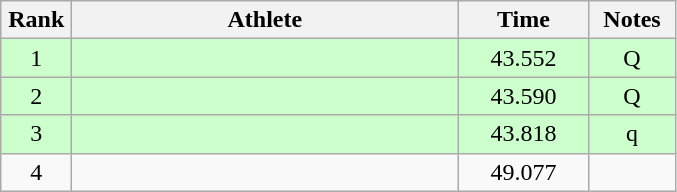<table class=wikitable style="text-align:center">
<tr>
<th width=40>Rank</th>
<th width=250>Athlete</th>
<th width=80>Time</th>
<th width=50>Notes</th>
</tr>
<tr bgcolor="ccffcc">
<td>1</td>
<td align=left></td>
<td>43.552</td>
<td>Q</td>
</tr>
<tr bgcolor="ccffcc">
<td>2</td>
<td align=left></td>
<td>43.590</td>
<td>Q</td>
</tr>
<tr bgcolor="ccffcc">
<td>3</td>
<td align=left></td>
<td>43.818</td>
<td>q</td>
</tr>
<tr>
<td>4</td>
<td align=left></td>
<td>49.077</td>
<td></td>
</tr>
</table>
